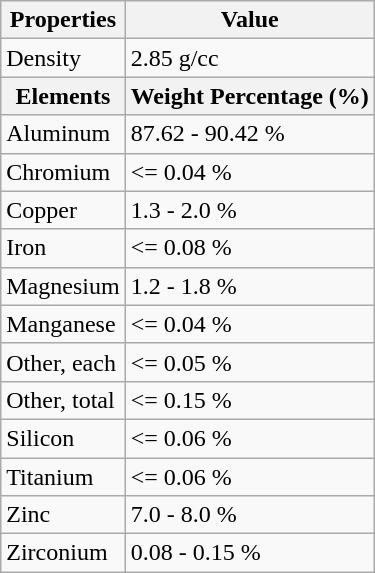<table class="wikitable">
<tr>
<th>Properties</th>
<th>Value</th>
</tr>
<tr>
<td>Density</td>
<td>2.85 g/cc</td>
</tr>
<tr>
<th>Elements</th>
<th>Weight Percentage (%)</th>
</tr>
<tr>
<td>Aluminum</td>
<td>87.62 - 90.42 %</td>
</tr>
<tr>
<td>Chromium</td>
<td><= 0.04 %</td>
</tr>
<tr>
<td>Copper</td>
<td>1.3 - 2.0 %</td>
</tr>
<tr>
<td>Iron</td>
<td><= 0.08 %</td>
</tr>
<tr>
<td>Magnesium</td>
<td>1.2 - 1.8 %</td>
</tr>
<tr>
<td>Manganese</td>
<td><= 0.04 %</td>
</tr>
<tr>
<td>Other, each</td>
<td><= 0.05 %</td>
</tr>
<tr>
<td>Other, total</td>
<td><= 0.15 %</td>
</tr>
<tr>
<td>Silicon</td>
<td><= 0.06 %</td>
</tr>
<tr>
<td>Titanium</td>
<td><= 0.06 %</td>
</tr>
<tr>
<td>Zinc</td>
<td>7.0 - 8.0 %</td>
</tr>
<tr>
<td>Zirconium</td>
<td>0.08 - 0.15 %</td>
</tr>
</table>
